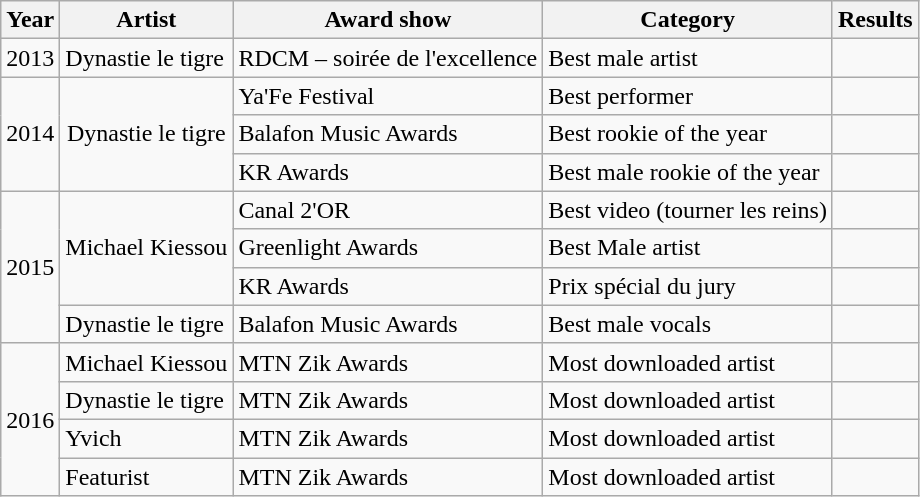<table class="wikitable">
<tr>
<th>Year</th>
<th>Artist</th>
<th>Award show</th>
<th>Category</th>
<th>Results</th>
</tr>
<tr>
<td>2013</td>
<td>Dynastie le tigre</td>
<td>RDCM – soirée de l'excellence</td>
<td>Best male artist</td>
<td></td>
</tr>
<tr>
<td rowspan="3" style="text-align:center;">2014</td>
<td rowspan="3" style="text-align:center;">Dynastie le tigre</td>
<td>Ya'Fe Festival</td>
<td>Best performer</td>
<td></td>
</tr>
<tr>
<td>Balafon Music Awards</td>
<td>Best rookie of the year</td>
<td></td>
</tr>
<tr>
<td>KR Awards</td>
<td>Best male rookie of the year</td>
<td></td>
</tr>
<tr>
<td rowspan="4" style="text-align:center;">2015</td>
<td rowspan="3">Michael Kiessou</td>
<td>Canal 2'OR</td>
<td>Best video (tourner les reins)</td>
<td></td>
</tr>
<tr>
<td>Greenlight Awards</td>
<td>Best Male artist</td>
<td></td>
</tr>
<tr>
<td>KR Awards</td>
<td>Prix spécial du jury</td>
<td></td>
</tr>
<tr>
<td>Dynastie le tigre</td>
<td>Balafon Music Awards</td>
<td>Best male vocals</td>
<td></td>
</tr>
<tr>
<td rowspan="4" style="text-align:center;">2016</td>
<td>Michael Kiessou</td>
<td>MTN Zik Awards</td>
<td>Most downloaded artist</td>
<td></td>
</tr>
<tr>
<td>Dynastie le tigre</td>
<td>MTN Zik Awards</td>
<td>Most downloaded artist</td>
<td></td>
</tr>
<tr>
<td>Yvich</td>
<td>MTN Zik Awards</td>
<td>Most downloaded artist</td>
<td></td>
</tr>
<tr>
<td>Featurist</td>
<td>MTN Zik Awards</td>
<td>Most downloaded artist</td>
<td></td>
</tr>
</table>
